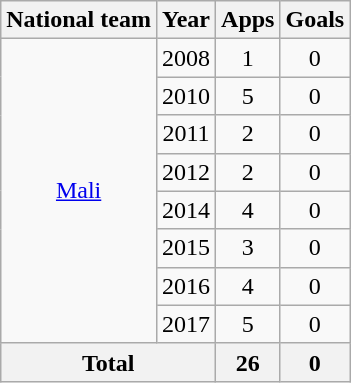<table class="wikitable" style="text-align:center">
<tr>
<th>National team</th>
<th>Year</th>
<th>Apps</th>
<th>Goals</th>
</tr>
<tr>
<td rowspan="8"><a href='#'>Mali</a></td>
<td>2008</td>
<td>1</td>
<td>0</td>
</tr>
<tr>
<td>2010</td>
<td>5</td>
<td>0</td>
</tr>
<tr>
<td>2011</td>
<td>2</td>
<td>0</td>
</tr>
<tr>
<td>2012</td>
<td>2</td>
<td>0</td>
</tr>
<tr>
<td>2014</td>
<td>4</td>
<td>0</td>
</tr>
<tr>
<td>2015</td>
<td>3</td>
<td>0</td>
</tr>
<tr>
<td>2016</td>
<td>4</td>
<td>0</td>
</tr>
<tr>
<td>2017</td>
<td>5</td>
<td>0</td>
</tr>
<tr>
<th colspan="2">Total</th>
<th>26</th>
<th>0</th>
</tr>
</table>
